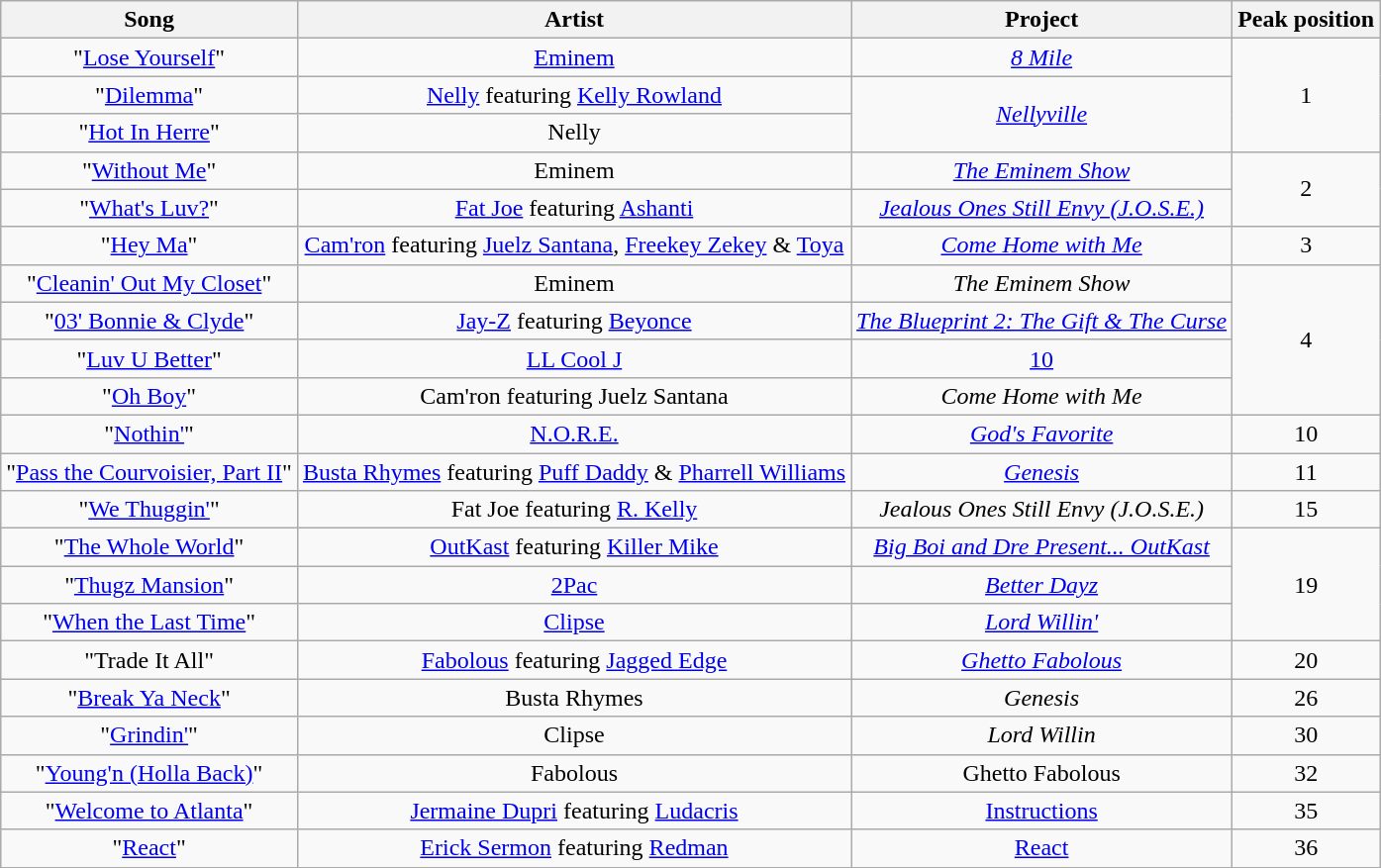<table class="wikitable sortable plainrowheaders" style="text-align:center;">
<tr>
<th scope="col">Song</th>
<th scope="col">Artist</th>
<th scope="col">Project</th>
<th scope="col">Peak position</th>
</tr>
<tr>
<td>"<a href='#'>Lose Yourself</a>"</td>
<td><a href='#'>Eminem</a></td>
<td><em><a href='#'>8 Mile</a></em></td>
<td rowspan="3">1</td>
</tr>
<tr>
<td>"<a href='#'>Dilemma</a>"</td>
<td><a href='#'>Nelly</a> featuring <a href='#'>Kelly Rowland</a></td>
<td rowspan="2"><em><a href='#'>Nellyville</a></em></td>
</tr>
<tr>
<td>"<a href='#'>Hot In Herre</a>"</td>
<td>Nelly</td>
</tr>
<tr>
<td>"<a href='#'>Without Me</a>"</td>
<td>Eminem</td>
<td><em><a href='#'>The Eminem Show</a></em></td>
<td rowspan="2">2</td>
</tr>
<tr>
<td>"<a href='#'>What's Luv?</a>"</td>
<td><a href='#'>Fat Joe</a> featuring <a href='#'>Ashanti</a></td>
<td><em><a href='#'>Jealous Ones Still Envy (J.O.S.E.)</a></em></td>
</tr>
<tr>
<td>"<a href='#'>Hey Ma</a>"</td>
<td><a href='#'>Cam'ron</a> featuring <a href='#'>Juelz Santana</a>, <a href='#'>Freekey Zekey</a> & <a href='#'>Toya</a></td>
<td><em><a href='#'>Come Home with Me</a></em></td>
<td>3</td>
</tr>
<tr>
<td>"<a href='#'>Cleanin' Out My Closet</a>"</td>
<td>Eminem</td>
<td><em>The Eminem Show</em></td>
<td rowspan="4">4</td>
</tr>
<tr>
<td>"<a href='#'>03' Bonnie & Clyde</a>"</td>
<td><a href='#'>Jay-Z</a> featuring <a href='#'>Beyonce</a></td>
<td><em><a href='#'>The Blueprint 2: The Gift & The Curse</a></em></td>
</tr>
<tr>
<td>"<a href='#'>Luv U Better</a>"</td>
<td><a href='#'>LL Cool J</a></td>
<td><a href='#'>10</a></td>
</tr>
<tr>
<td>"<a href='#'>Oh Boy</a>"</td>
<td>Cam'ron featuring Juelz Santana</td>
<td><em>Come Home with Me</em></td>
</tr>
<tr>
<td>"<a href='#'>Nothin'</a>"</td>
<td><a href='#'>N.O.R.E.</a></td>
<td><em><a href='#'>God's Favorite</a></em></td>
<td>10</td>
</tr>
<tr>
<td>"<a href='#'>Pass the Courvoisier, Part II</a>"</td>
<td><a href='#'>Busta Rhymes</a> featuring <a href='#'>Puff Daddy</a> & <a href='#'>Pharrell Williams</a></td>
<td><em><a href='#'>Genesis</a></em></td>
<td>11</td>
</tr>
<tr>
<td>"<a href='#'>We Thuggin'</a>"</td>
<td>Fat Joe featuring <a href='#'>R. Kelly</a></td>
<td><em>Jealous Ones Still Envy (J.O.S.E.)</em></td>
<td>15</td>
</tr>
<tr>
<td>"<a href='#'>The Whole World</a>"</td>
<td><a href='#'>OutKast</a> featuring <a href='#'>Killer Mike</a></td>
<td><em><a href='#'>Big Boi and Dre Present... OutKast</a></em></td>
<td rowspan="3">19</td>
</tr>
<tr>
<td>"<a href='#'>Thugz Mansion</a>"</td>
<td><a href='#'>2Pac</a></td>
<td><em><a href='#'>Better Dayz</a></em></td>
</tr>
<tr>
<td>"<a href='#'>When the Last Time</a>"</td>
<td><a href='#'>Clipse</a></td>
<td><em><a href='#'>Lord Willin'</a></em></td>
</tr>
<tr>
<td>"Trade It All"</td>
<td><a href='#'>Fabolous</a> featuring <a href='#'>Jagged Edge</a></td>
<td><em><a href='#'>Ghetto Fabolous</a></em></td>
<td>20</td>
</tr>
<tr>
<td>"<a href='#'>Break Ya Neck</a>"</td>
<td>Busta Rhymes</td>
<td><em>Genesis</em></td>
<td>26</td>
</tr>
<tr>
<td>"<a href='#'>Grindin'</a>"</td>
<td>Clipse</td>
<td><em>Lord Willin<strong></td>
<td>30</td>
</tr>
<tr>
<td>"<a href='#'>Young'n (Holla Back)</a>"</td>
<td>Fabolous</td>
<td></em>Ghetto Fabolous<em></td>
<td>32</td>
</tr>
<tr>
<td>"<a href='#'>Welcome to Atlanta</a>"</td>
<td><a href='#'>Jermaine Dupri</a> featuring <a href='#'>Ludacris</a></td>
<td></em><a href='#'>Instructions</a><em></td>
<td>35</td>
</tr>
<tr>
<td>"<a href='#'>React</a>"</td>
<td><a href='#'>Erick Sermon</a> featuring <a href='#'>Redman</a></td>
<td></em><a href='#'>React</a><em></td>
<td>36</td>
</tr>
</table>
